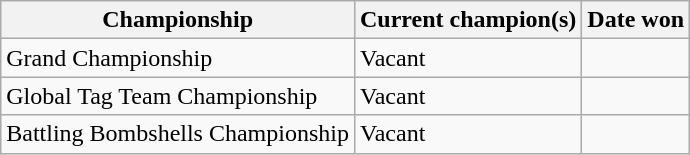<table class="wikitable">
<tr>
<th><strong>Championship</strong></th>
<th><strong>Current champion(s)</strong></th>
<th><strong>Date won</strong></th>
</tr>
<tr>
<td>Grand Championship</td>
<td>Vacant</td>
<td></td>
</tr>
<tr>
<td>Global Tag Team Championship</td>
<td>Vacant</td>
<td></td>
</tr>
<tr>
<td>Battling Bombshells Championship</td>
<td>Vacant</td>
<td></td>
</tr>
</table>
